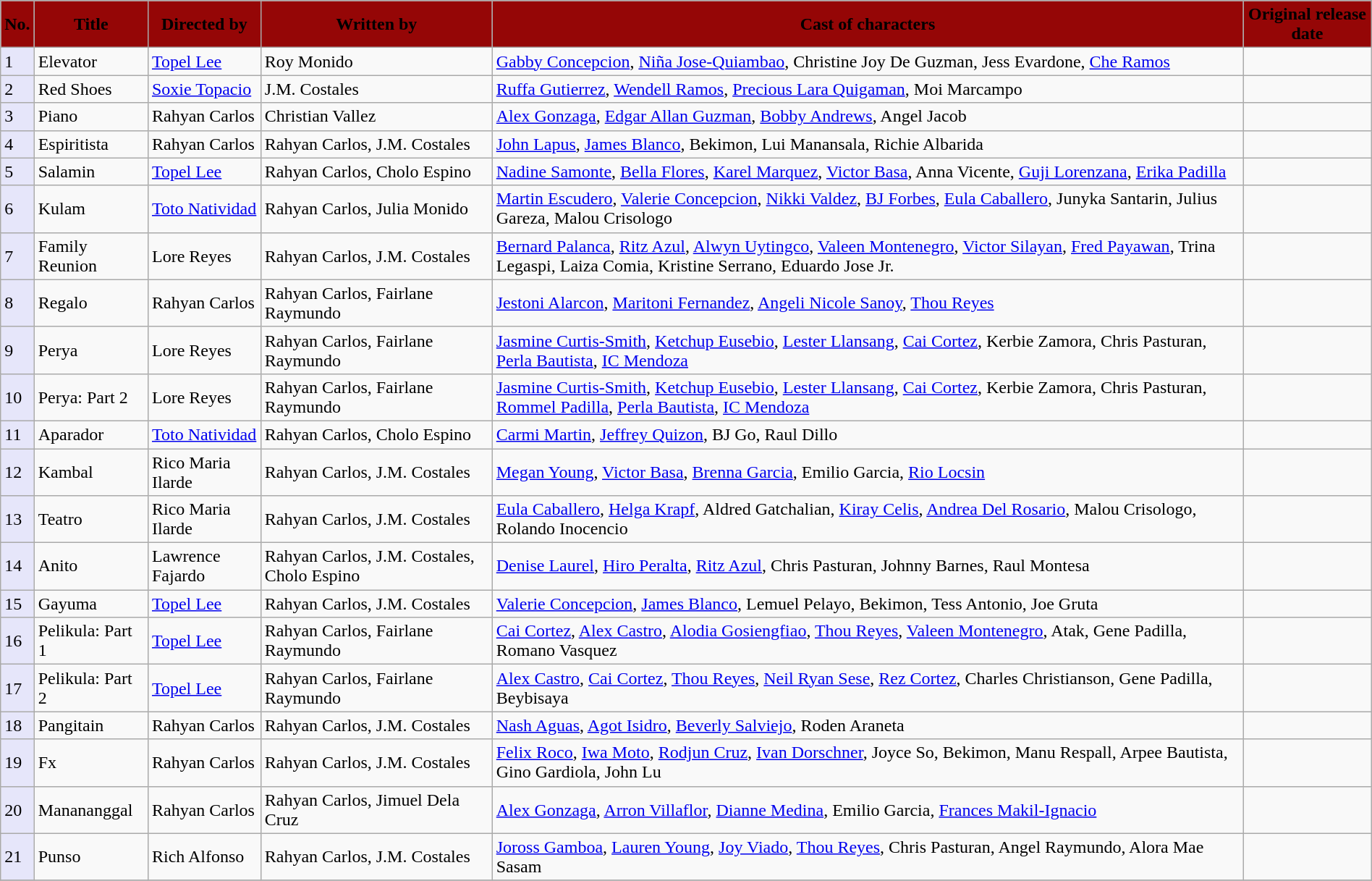<table class="wikitable plainrowheaders" style="width:100%;">
<tr>
<th style="background:#950606;">No.</th>
<th style="background:#950606;">Title</th>
<th style="background:#950606;">Directed by</th>
<th style="background:#950606;">Written by</th>
<th style="background:#950606;">Cast of characters</th>
<th style="background:#950606;">Original release date</th>
</tr>
<tr>
<td style="background:#E6E6FA;">1</td>
<td>Elevator</td>
<td><a href='#'>Topel Lee</a></td>
<td>Roy Monido</td>
<td><a href='#'>Gabby Concepcion</a>, <a href='#'>Niña Jose-Quiambao</a>, Christine Joy De Guzman, Jess Evardone, <a href='#'>Che Ramos</a></td>
<td></td>
</tr>
<tr>
<td style="background:#E6E6FA;">2</td>
<td>Red Shoes</td>
<td><a href='#'>Soxie Topacio</a></td>
<td>J.M. Costales</td>
<td><a href='#'>Ruffa Gutierrez</a>, <a href='#'>Wendell Ramos</a>, <a href='#'>Precious Lara Quigaman</a>, Moi Marcampo</td>
<td></td>
</tr>
<tr>
<td style="background:#E6E6FA;">3</td>
<td>Piano</td>
<td>Rahyan Carlos</td>
<td>Christian Vallez</td>
<td><a href='#'>Alex Gonzaga</a>, <a href='#'>Edgar Allan Guzman</a>, <a href='#'>Bobby Andrews</a>, Angel Jacob</td>
<td></td>
</tr>
<tr>
<td style="background:#E6E6FA;">4</td>
<td>Espiritista</td>
<td>Rahyan Carlos</td>
<td>Rahyan Carlos, J.M. Costales</td>
<td><a href='#'>John Lapus</a>, <a href='#'>James Blanco</a>, Bekimon, Lui Manansala, Richie Albarida</td>
<td></td>
</tr>
<tr>
<td style="background:#E6E6FA;">5</td>
<td>Salamin</td>
<td><a href='#'>Topel Lee</a></td>
<td>Rahyan Carlos, Cholo Espino</td>
<td><a href='#'>Nadine Samonte</a>, <a href='#'>Bella Flores</a>, <a href='#'>Karel Marquez</a>, <a href='#'>Victor Basa</a>, Anna Vicente, <a href='#'>Guji Lorenzana</a>, <a href='#'>Erika Padilla</a></td>
<td></td>
</tr>
<tr>
<td style="background:#E6E6FA;">6</td>
<td>Kulam</td>
<td><a href='#'>Toto Natividad</a></td>
<td>Rahyan Carlos, Julia Monido</td>
<td><a href='#'>Martin Escudero</a>, <a href='#'>Valerie Concepcion</a>, <a href='#'>Nikki Valdez</a>, <a href='#'>BJ Forbes</a>, <a href='#'>Eula Caballero</a>, Junyka Santarin, Julius Gareza, Malou Crisologo</td>
<td></td>
</tr>
<tr>
<td style="background:#E6E6FA;">7</td>
<td>Family Reunion</td>
<td>Lore Reyes</td>
<td>Rahyan Carlos, J.M. Costales</td>
<td><a href='#'>Bernard Palanca</a>, <a href='#'>Ritz Azul</a>, <a href='#'>Alwyn Uytingco</a>, <a href='#'>Valeen Montenegro</a>, <a href='#'>Victor Silayan</a>, <a href='#'>Fred Payawan</a>, Trina Legaspi, Laiza Comia, Kristine Serrano, Eduardo Jose Jr.</td>
<td></td>
</tr>
<tr>
<td style="background:#E6E6FA;">8</td>
<td>Regalo</td>
<td>Rahyan Carlos</td>
<td>Rahyan Carlos, Fairlane Raymundo</td>
<td><a href='#'>Jestoni Alarcon</a>, <a href='#'>Maritoni Fernandez</a>, <a href='#'>Angeli Nicole Sanoy</a>, <a href='#'>Thou Reyes</a></td>
<td></td>
</tr>
<tr>
<td style="background:#E6E6FA;">9</td>
<td>Perya</td>
<td>Lore Reyes</td>
<td>Rahyan Carlos, Fairlane Raymundo</td>
<td><a href='#'>Jasmine Curtis-Smith</a>, <a href='#'>Ketchup Eusebio</a>, <a href='#'>Lester Llansang</a>, <a href='#'>Cai Cortez</a>, Kerbie Zamora, Chris Pasturan, <a href='#'>Perla Bautista</a>, <a href='#'>IC Mendoza</a></td>
<td></td>
</tr>
<tr>
<td style="background:#E6E6FA;">10</td>
<td>Perya: Part 2</td>
<td>Lore Reyes</td>
<td>Rahyan Carlos, Fairlane Raymundo</td>
<td><a href='#'>Jasmine Curtis-Smith</a>, <a href='#'>Ketchup Eusebio</a>, <a href='#'>Lester Llansang</a>, <a href='#'>Cai Cortez</a>, Kerbie Zamora, Chris Pasturan, <a href='#'>Rommel Padilla</a>, <a href='#'>Perla Bautista</a>, <a href='#'>IC Mendoza</a></td>
<td></td>
</tr>
<tr>
<td style="background:#E6E6FA;">11</td>
<td>Aparador</td>
<td><a href='#'>Toto Natividad</a></td>
<td>Rahyan Carlos, Cholo Espino</td>
<td><a href='#'>Carmi Martin</a>, <a href='#'>Jeffrey Quizon</a>, BJ Go, Raul Dillo</td>
<td></td>
</tr>
<tr>
<td style="background:#E6E6FA;">12</td>
<td>Kambal</td>
<td>Rico Maria Ilarde</td>
<td>Rahyan Carlos, J.M. Costales</td>
<td><a href='#'>Megan Young</a>, <a href='#'>Victor Basa</a>, <a href='#'>Brenna Garcia</a>, Emilio Garcia, <a href='#'>Rio Locsin</a></td>
<td></td>
</tr>
<tr>
<td style="background:#E6E6FA;">13</td>
<td>Teatro</td>
<td>Rico Maria Ilarde</td>
<td>Rahyan Carlos, J.M. Costales</td>
<td><a href='#'>Eula Caballero</a>, <a href='#'>Helga Krapf</a>, Aldred Gatchalian, <a href='#'>Kiray Celis</a>, <a href='#'>Andrea Del Rosario</a>, Malou Crisologo, Rolando Inocencio</td>
<td></td>
</tr>
<tr>
<td style="background:#E6E6FA;">14</td>
<td>Anito</td>
<td>Lawrence Fajardo</td>
<td>Rahyan Carlos, J.M. Costales, Cholo Espino</td>
<td><a href='#'>Denise Laurel</a>, <a href='#'>Hiro Peralta</a>, <a href='#'>Ritz Azul</a>, Chris Pasturan, Johnny Barnes, Raul Montesa</td>
<td></td>
</tr>
<tr>
<td style="background:#E6E6FA;">15</td>
<td>Gayuma</td>
<td><a href='#'>Topel Lee</a></td>
<td>Rahyan Carlos, J.M. Costales</td>
<td><a href='#'>Valerie Concepcion</a>, <a href='#'>James Blanco</a>, Lemuel Pelayo, Bekimon, Tess Antonio, Joe Gruta</td>
<td></td>
</tr>
<tr>
<td style="background:#E6E6FA;">16</td>
<td>Pelikula: Part 1</td>
<td><a href='#'>Topel Lee</a></td>
<td>Rahyan Carlos, Fairlane Raymundo</td>
<td><a href='#'>Cai Cortez</a>, <a href='#'>Alex Castro</a>, <a href='#'>Alodia Gosiengfiao</a>, <a href='#'>Thou Reyes</a>, <a href='#'>Valeen Montenegro</a>, Atak, Gene Padilla, Romano Vasquez</td>
<td></td>
</tr>
<tr>
<td style="background:#E6E6FA;">17</td>
<td>Pelikula: Part 2</td>
<td><a href='#'>Topel Lee</a></td>
<td>Rahyan Carlos, Fairlane Raymundo</td>
<td><a href='#'>Alex Castro</a>, <a href='#'>Cai Cortez</a>, <a href='#'>Thou Reyes</a>, <a href='#'>Neil Ryan Sese</a>, <a href='#'>Rez Cortez</a>, Charles Christianson, Gene Padilla, Beybisaya</td>
<td></td>
</tr>
<tr>
<td style="background:#E6E6FA;">18</td>
<td>Pangitain</td>
<td>Rahyan Carlos</td>
<td>Rahyan Carlos, J.M. Costales</td>
<td><a href='#'>Nash Aguas</a>, <a href='#'>Agot Isidro</a>, <a href='#'>Beverly Salviejo</a>, Roden Araneta</td>
<td></td>
</tr>
<tr>
<td style="background:#E6E6FA;">19</td>
<td>Fx</td>
<td>Rahyan Carlos</td>
<td>Rahyan Carlos, J.M. Costales</td>
<td><a href='#'>Felix Roco</a>, <a href='#'>Iwa Moto</a>, <a href='#'>Rodjun Cruz</a>, <a href='#'>Ivan Dorschner</a>, Joyce So, Bekimon, Manu Respall, Arpee Bautista, Gino Gardiola, John Lu</td>
<td></td>
</tr>
<tr>
<td style="background:#E6E6FA;">20</td>
<td>Manananggal</td>
<td>Rahyan Carlos</td>
<td>Rahyan Carlos, Jimuel Dela Cruz</td>
<td><a href='#'>Alex Gonzaga</a>, <a href='#'>Arron Villaflor</a>, <a href='#'>Dianne Medina</a>, Emilio Garcia, <a href='#'>Frances Makil-Ignacio</a></td>
<td></td>
</tr>
<tr>
<td style="background:#E6E6FA;">21</td>
<td>Punso</td>
<td>Rich Alfonso</td>
<td>Rahyan Carlos, J.M. Costales</td>
<td><a href='#'>Joross Gamboa</a>, <a href='#'>Lauren Young</a>, <a href='#'>Joy Viado</a>, <a href='#'>Thou Reyes</a>, Chris Pasturan, Angel Raymundo, Alora Mae Sasam</td>
<td></td>
</tr>
<tr>
</tr>
</table>
